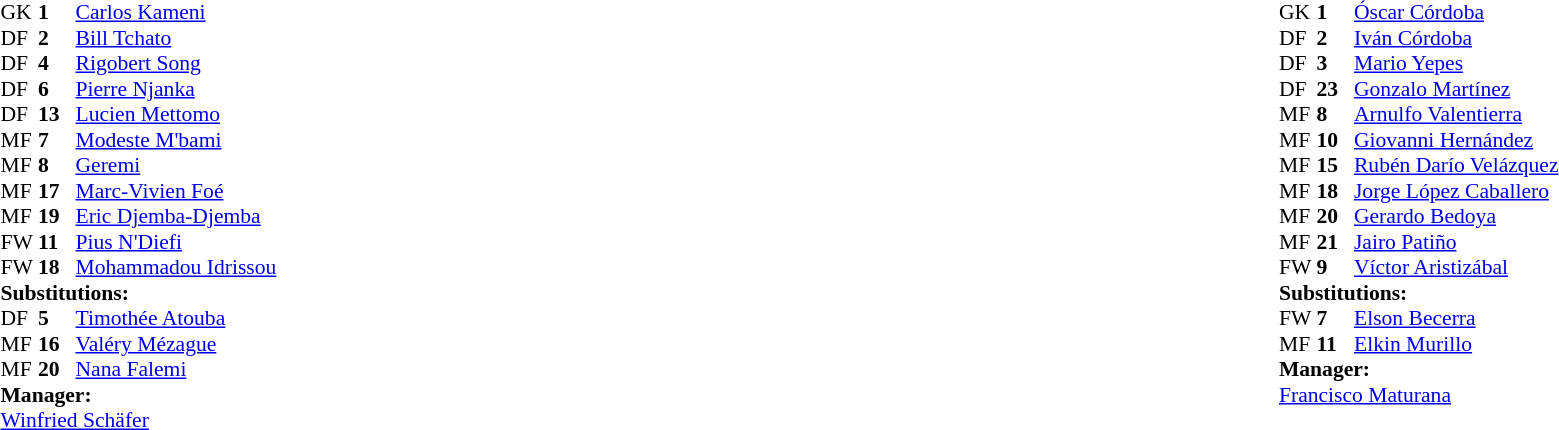<table width="100%">
<tr>
<td valign="top" width="50%"><br><table style="font-size: 90%" cellspacing="0" cellpadding="0">
<tr>
<th width=25></th>
<th width=25></th>
</tr>
<tr>
<td>GK</td>
<td><strong>1</strong></td>
<td><a href='#'>Carlos Kameni</a></td>
<td></td>
</tr>
<tr>
<td>DF</td>
<td><strong>2</strong></td>
<td><a href='#'>Bill Tchato</a></td>
<td></td>
</tr>
<tr>
<td>DF</td>
<td><strong>4</strong></td>
<td><a href='#'>Rigobert Song</a></td>
</tr>
<tr>
<td>DF</td>
<td><strong>6</strong></td>
<td><a href='#'>Pierre Njanka</a></td>
</tr>
<tr>
<td>DF</td>
<td><strong>13</strong></td>
<td><a href='#'>Lucien Mettomo</a></td>
</tr>
<tr>
<td>MF</td>
<td><strong>7</strong></td>
<td><a href='#'>Modeste M'bami</a></td>
</tr>
<tr>
<td>MF</td>
<td><strong>8</strong></td>
<td><a href='#'>Geremi</a></td>
</tr>
<tr>
<td>MF</td>
<td><strong>17</strong></td>
<td><a href='#'>Marc-Vivien Foé</a></td>
<td></td>
<td></td>
</tr>
<tr>
<td>MF</td>
<td><strong>19</strong></td>
<td><a href='#'>Eric Djemba-Djemba</a></td>
<td></td>
</tr>
<tr>
<td>FW</td>
<td><strong>11</strong></td>
<td><a href='#'>Pius N'Diefi</a></td>
<td></td>
<td></td>
</tr>
<tr>
<td>FW</td>
<td><strong>18</strong></td>
<td><a href='#'>Mohammadou Idrissou</a></td>
<td></td>
<td></td>
</tr>
<tr>
<td colspan=3><strong>Substitutions:</strong></td>
</tr>
<tr>
<td>DF</td>
<td><strong>5</strong></td>
<td><a href='#'>Timothée Atouba</a></td>
<td></td>
<td></td>
</tr>
<tr>
<td>MF</td>
<td><strong>16</strong></td>
<td><a href='#'>Valéry Mézague</a></td>
<td></td>
<td></td>
</tr>
<tr>
<td>MF</td>
<td><strong>20</strong></td>
<td><a href='#'>Nana Falemi</a></td>
<td></td>
<td></td>
</tr>
<tr>
<td colspan=3><strong>Manager:</strong></td>
</tr>
<tr>
<td colspan="4"> <a href='#'>Winfried Schäfer</a></td>
</tr>
</table>
</td>
<td valign="top"></td>
<td valign="top" width="50%"><br><table style="font-size: 90%" cellspacing="0" cellpadding="0" align="center">
<tr>
<th width=25></th>
<th width=25></th>
</tr>
<tr>
<td>GK</td>
<td><strong>1</strong></td>
<td><a href='#'>Óscar Córdoba</a></td>
<td></td>
</tr>
<tr>
<td>DF</td>
<td><strong>2</strong></td>
<td><a href='#'>Iván Córdoba</a></td>
<td></td>
</tr>
<tr>
<td>DF</td>
<td><strong>3</strong></td>
<td><a href='#'>Mario Yepes</a></td>
</tr>
<tr>
<td>DF</td>
<td><strong>23</strong></td>
<td><a href='#'>Gonzalo Martínez</a></td>
</tr>
<tr>
<td>MF</td>
<td><strong>8</strong></td>
<td><a href='#'>Arnulfo Valentierra</a></td>
</tr>
<tr>
<td>MF</td>
<td><strong>10</strong></td>
<td><a href='#'>Giovanni Hernández</a></td>
</tr>
<tr>
<td>MF</td>
<td><strong>15</strong></td>
<td><a href='#'>Rubén Darío Velázquez</a></td>
<td></td>
<td></td>
</tr>
<tr>
<td>MF</td>
<td><strong>18</strong></td>
<td><a href='#'>Jorge López Caballero</a></td>
</tr>
<tr>
<td>MF</td>
<td><strong>20</strong></td>
<td><a href='#'>Gerardo Bedoya</a></td>
<td></td>
<td></td>
</tr>
<tr>
<td>MF</td>
<td><strong>21</strong></td>
<td><a href='#'>Jairo Patiño</a></td>
</tr>
<tr>
<td>FW</td>
<td><strong>9</strong></td>
<td><a href='#'>Víctor Aristizábal</a></td>
</tr>
<tr>
<td colspan=3><strong>Substitutions:</strong></td>
</tr>
<tr>
<td>FW</td>
<td><strong>7</strong></td>
<td><a href='#'>Elson Becerra</a></td>
<td></td>
<td></td>
</tr>
<tr>
<td>MF</td>
<td><strong>11</strong></td>
<td><a href='#'>Elkin Murillo</a></td>
<td></td>
<td></td>
</tr>
<tr>
<td colspan=3><strong>Manager:</strong></td>
</tr>
<tr>
<td colspan="4"><a href='#'>Francisco Maturana</a></td>
</tr>
</table>
</td>
</tr>
</table>
